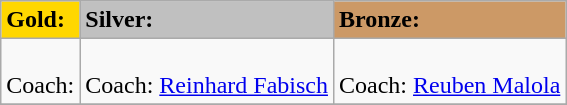<table class="wikitable">
<tr>
<td !align="center" bgcolor="gold"><strong>Gold:</strong></td>
<td !align="center" bgcolor="silver"><strong>Silver:</strong></td>
<td !align="center" bgcolor="#CC9966"><strong>Bronze:</strong></td>
</tr>
<tr valign=top>
<td><br>Coach:</td>
<td><br>Coach: <a href='#'>Reinhard Fabisch</a></td>
<td><br>Coach: <a href='#'>Reuben Malola</a></td>
</tr>
<tr>
</tr>
</table>
